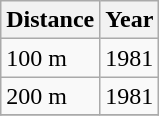<table class="wikitable">
<tr>
<th>Distance</th>
<th>Year</th>
</tr>
<tr>
<td>100 m</td>
<td>1981</td>
</tr>
<tr>
<td>200 m</td>
<td>1981</td>
</tr>
<tr>
</tr>
</table>
